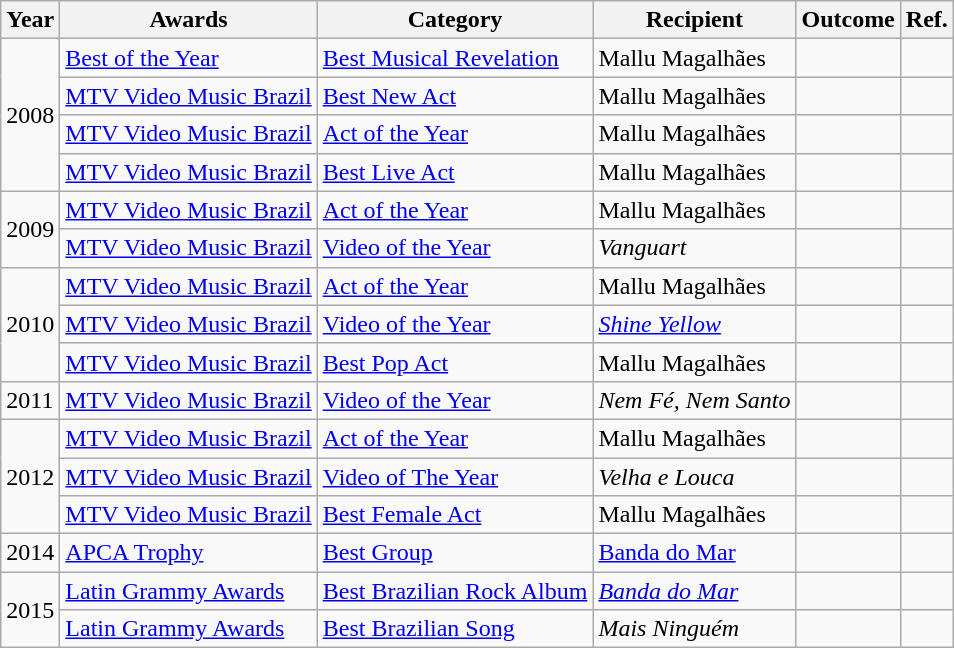<table class="wikitable sortable">
<tr>
<th>Year</th>
<th>Awards</th>
<th>Category</th>
<th>Recipient</th>
<th>Outcome</th>
<th>Ref.</th>
</tr>
<tr>
<td rowspan="4">2008</td>
<td><a href='#'>Best of the Year</a></td>
<td><a href='#'>Best Musical Revelation</a></td>
<td>Mallu Magalhães</td>
<td></td>
<td></td>
</tr>
<tr>
<td><a href='#'>MTV Video Music Brazil</a></td>
<td><a href='#'>Best New Act</a></td>
<td>Mallu Magalhães</td>
<td></td>
<td></td>
</tr>
<tr>
<td><a href='#'>MTV Video Music Brazil</a></td>
<td><a href='#'>Act of the Year</a></td>
<td>Mallu Magalhães</td>
<td></td>
<td></td>
</tr>
<tr>
<td><a href='#'>MTV Video Music Brazil</a></td>
<td><a href='#'>Best Live Act</a></td>
<td>Mallu Magalhães</td>
<td></td>
<td></td>
</tr>
<tr>
<td rowspan="2">2009</td>
<td><a href='#'>MTV Video Music Brazil</a></td>
<td><a href='#'>Act of the Year</a></td>
<td>Mallu Magalhães</td>
<td></td>
<td></td>
</tr>
<tr>
<td><a href='#'>MTV Video Music Brazil</a></td>
<td><a href='#'>Video of the Year</a></td>
<td><em>Vanguart</em></td>
<td></td>
<td></td>
</tr>
<tr>
<td rowspan="3">2010</td>
<td><a href='#'>MTV Video Music Brazil</a></td>
<td><a href='#'>Act of the Year</a></td>
<td>Mallu Magalhães</td>
<td></td>
<td></td>
</tr>
<tr>
<td><a href='#'>MTV Video Music Brazil</a></td>
<td><a href='#'>Video of the Year</a></td>
<td><em><a href='#'>Shine Yellow</a></em></td>
<td></td>
<td></td>
</tr>
<tr>
<td><a href='#'>MTV Video Music Brazil</a></td>
<td><a href='#'>Best Pop Act</a></td>
<td>Mallu Magalhães</td>
<td></td>
<td></td>
</tr>
<tr>
<td>2011</td>
<td><a href='#'>MTV Video Music Brazil</a></td>
<td><a href='#'>Video of the Year</a></td>
<td><em>Nem Fé, Nem Santo</em></td>
<td></td>
<td></td>
</tr>
<tr>
<td rowspan="3">2012</td>
<td><a href='#'>MTV Video Music Brazil</a></td>
<td><a href='#'>Act of the Year</a></td>
<td>Mallu Magalhães</td>
<td></td>
<td></td>
</tr>
<tr>
<td><a href='#'>MTV Video Music Brazil</a></td>
<td><a href='#'>Video of The Year</a></td>
<td><em>Velha e Louca</em></td>
<td></td>
<td></td>
</tr>
<tr>
<td><a href='#'>MTV Video Music Brazil</a></td>
<td><a href='#'>Best Female Act</a></td>
<td>Mallu Magalhães</td>
<td></td>
<td></td>
</tr>
<tr>
<td>2014</td>
<td><a href='#'>APCA Trophy</a></td>
<td><a href='#'>Best Group</a></td>
<td><a href='#'>Banda do Mar</a></td>
<td></td>
<td></td>
</tr>
<tr>
<td rowspan="2">2015</td>
<td><a href='#'>Latin Grammy Awards</a></td>
<td><a href='#'>Best Brazilian Rock Album</a></td>
<td><em><a href='#'>Banda do Mar</a></em></td>
<td></td>
<td></td>
</tr>
<tr>
<td><a href='#'>Latin Grammy Awards</a></td>
<td><a href='#'>Best Brazilian Song</a></td>
<td><em>Mais Ninguém</em></td>
<td></td>
<td></td>
</tr>
</table>
